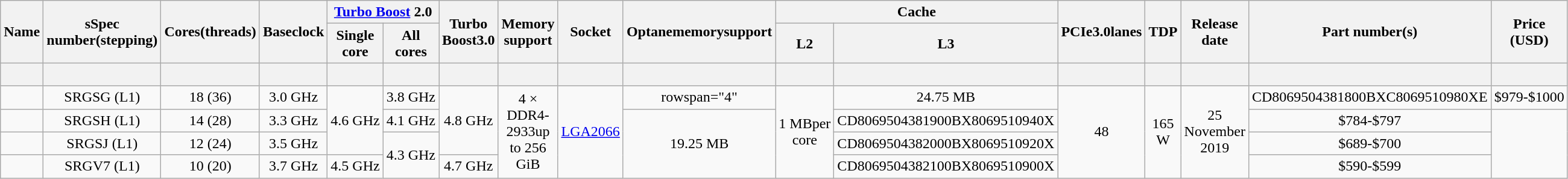<table class="wikitable sortable hover-highlight" style="text-align: center;">
<tr>
<th rowspan="2">Name</th>
<th rowspan="2">sSpec number(stepping)</th>
<th rowspan="2">Cores(threads)</th>
<th rowspan="2">Baseclock</th>
<th colspan="2"><a href='#'>Turbo Boost</a> 2.0</th>
<th rowspan="2">Turbo<br>Boost3.0</th>
<th rowspan="2">Memory<br>support</th>
<th rowspan="2">Socket</th>
<th rowspan="2">Optanememorysupport</th>
<th colspan="2">Cache</th>
<th rowspan="2">PCIe3.0lanes</th>
<th rowspan="2">TDP</th>
<th rowspan="2">Release<br>date</th>
<th rowspan="2">Part number(s)</th>
<th rowspan="2">Price<br>(USD)</th>
</tr>
<tr>
<th>Single core</th>
<th>All cores</th>
<th>L2</th>
<th>L3</th>
</tr>
<tr>
<th style="background-position:center"><br></th>
<th style="background-position:center"></th>
<th style="background-position:center"></th>
<th style="background-position:center"></th>
<th style="background-position:center"></th>
<th style="background-position:center"></th>
<th style="background-position:center"></th>
<th style="background-position:center"></th>
<th style="background-position:center"></th>
<th style="background-position:center"></th>
<th style="background-position:center"></th>
<th style="background-position:center"></th>
<th style="background-position:center"></th>
<th style="background-position:center"></th>
<th style="background-position:center"></th>
<th style="background-position:center"></th>
<th style="background-position:center"></th>
</tr>
<tr>
<td></td>
<td>SRGSG (L1)</td>
<td>18 (36)</td>
<td>3.0 GHz</td>
<td rowspan="3">4.6 GHz</td>
<td>3.8 GHz</td>
<td rowspan="3">4.8 GHz</td>
<td rowspan="4">4 × DDR4-2933up to 256 GiB</td>
<td rowspan="4"><a href='#'>LGA2066</a></td>
<td>rowspan="4" </td>
<td rowspan="4">1 MBper core</td>
<td>24.75 MB</td>
<td rowspan="4">48</td>
<td rowspan="4">165 W</td>
<td rowspan="4">25 November 2019</td>
<td>CD8069504381800BXC8069510980XE</td>
<td>$979-$1000</td>
</tr>
<tr>
<td></td>
<td>SRGSH (L1)</td>
<td>14 (28)</td>
<td>3.3 GHz</td>
<td>4.1 GHz</td>
<td rowspan="3">19.25 MB</td>
<td>CD8069504381900BX8069510940X</td>
<td>$784-$797</td>
</tr>
<tr>
<td></td>
<td>SRGSJ (L1)</td>
<td>12 (24)</td>
<td>3.5 GHz</td>
<td rowspan="2">4.3 GHz</td>
<td>CD8069504382000BX8069510920X</td>
<td>$689-$700</td>
</tr>
<tr>
<td></td>
<td>SRGV7 (L1)</td>
<td>10 (20)</td>
<td>3.7 GHz</td>
<td>4.5 GHz</td>
<td>4.7 GHz</td>
<td>CD8069504382100BX8069510900X</td>
<td>$590-$599</td>
</tr>
</table>
